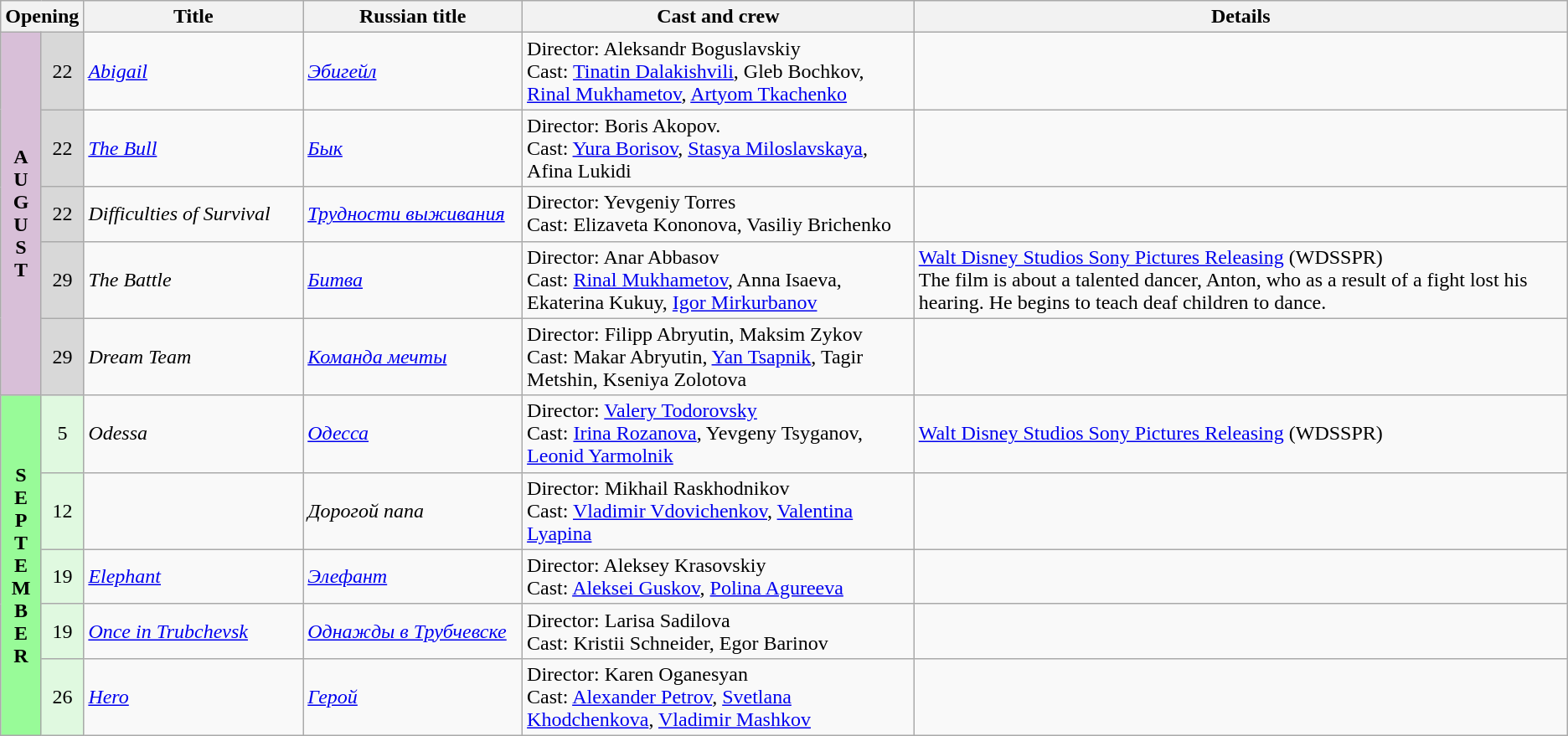<table class="wikitable">
<tr>
<th colspan="2">Opening</th>
<th style="width:14%;">Title</th>
<th style="width:14%;">Russian title</th>
<th style="width:25%;">Cast and crew</th>
<th>Details</th>
</tr>
<tr>
<th rowspan="5" align="center" style="background:thistle; textcolor:#000;">A<br>U<br>G<br>U<br>S<br>T</th>
<td align="center" style="background:#d8d8d8;">22</td>
<td><em><a href='#'>Abigail</a></em></td>
<td><em><a href='#'>Эбигейл</a></em></td>
<td>Director: Aleksandr Boguslavskiy <br> Cast: <a href='#'>Tinatin Dalakishvili</a>, Gleb Bochkov, <a href='#'>Rinal Mukhametov</a>, <a href='#'>Artyom Tkachenko</a></td>
<td> </td>
</tr>
<tr>
<td align="center" style="background:#d8d8d8;">22</td>
<td><em><a href='#'>The Bull</a></em></td>
<td><em><a href='#'>Бык</a></em></td>
<td>Director: Boris Akopov. <br> Cast: <a href='#'>Yura Borisov</a>, <a href='#'>Stasya Miloslavskaya</a>, Afina Lukidi</td>
<td></td>
</tr>
<tr>
<td align="center" style="background:#d8d8d8;">22</td>
<td><em>Difficulties of Survival</em></td>
<td><em><a href='#'>Трудности выживания</a></em></td>
<td>Director: Yevgeniy Torres <br> Cast: Elizaveta Kononova, Vasiliy Brichenko</td>
<td></td>
</tr>
<tr>
<td align="center" style="background:#d8d8d8;">29</td>
<td><em>The Battle</em></td>
<td><em><a href='#'>Битва</a></em></td>
<td>Director: Anar Abbasov <br> Cast: <a href='#'>Rinal Mukhametov</a>, Anna Isaeva, Ekaterina Kukuy, <a href='#'>Igor Mirkurbanov</a></td>
<td><a href='#'>Walt Disney Studios Sony Pictures Releasing</a> (WDSSPR) <br> The film is about a talented dancer, Anton, who as a result of a fight lost his hearing. He begins to teach deaf children to dance.</td>
</tr>
<tr>
<td align="center" style="background:#d8d8d8;">29</td>
<td><em>Dream Team</em></td>
<td><em><a href='#'>Команда мечты</a></em></td>
<td>Director: Filipp Abryutin, Maksim Zykov <br> Cast: Makar Abryutin, <a href='#'>Yan Tsapnik</a>, Tagir Metshin, Kseniya Zolotova</td>
<td></td>
</tr>
<tr>
<th rowspan="5" align="center" style="background:#98fb98; textcolor:#000;">S<br>E<br>P<br>T<br>E<br>M<br>B<br>E<br>R</th>
<td align="center" style="background:#e0f9e0;">5</td>
<td><em>Odessa</em></td>
<td><em><a href='#'>Одесса</a></em></td>
<td>Director: <a href='#'>Valery Todorovsky</a> <br> Cast: <a href='#'>Irina Rozanova</a>, Yevgeny Tsyganov, <a href='#'>Leonid Yarmolnik</a></td>
<td><a href='#'>Walt Disney Studios Sony Pictures Releasing</a> (WDSSPR)</td>
</tr>
<tr>
<td align="center" style="background:#e0f9e0;">12</td>
<td></td>
<td><em>Дорогой папа</em></td>
<td>Director: Mikhail Raskhodnikov <br> Cast: <a href='#'>Vladimir Vdovichenkov</a>, <a href='#'>Valentina Lyapina</a></td>
<td></td>
</tr>
<tr>
<td align="center" style="background:#e0f9e0;">19</td>
<td><em><a href='#'>Elephant</a></em></td>
<td><em><a href='#'>Элефант</a></em></td>
<td>Director: Aleksey Krasovskiy <br> Cast: <a href='#'>Aleksei Guskov</a>, <a href='#'>Polina Agureeva</a></td>
<td></td>
</tr>
<tr>
<td align="center" style="background:#e0f9e0;">19</td>
<td><em><a href='#'>Once in Trubchevsk</a></em></td>
<td><em><a href='#'>Однажды в Трубчевске</a></em></td>
<td>Director: Larisa Sadilova <br> Cast: Kristii Schneider, Egor Barinov</td>
<td></td>
</tr>
<tr>
<td align="center" style="background:#e0f9e0;">26</td>
<td><em><a href='#'>Hero</a></em></td>
<td><em><a href='#'>Герой</a></em></td>
<td>Director: Karen Oganesyan <br> Cast: <a href='#'>Alexander Petrov</a>, <a href='#'>Svetlana Khodchenkova</a>, <a href='#'>Vladimir Mashkov</a></td>
<td></td>
</tr>
</table>
